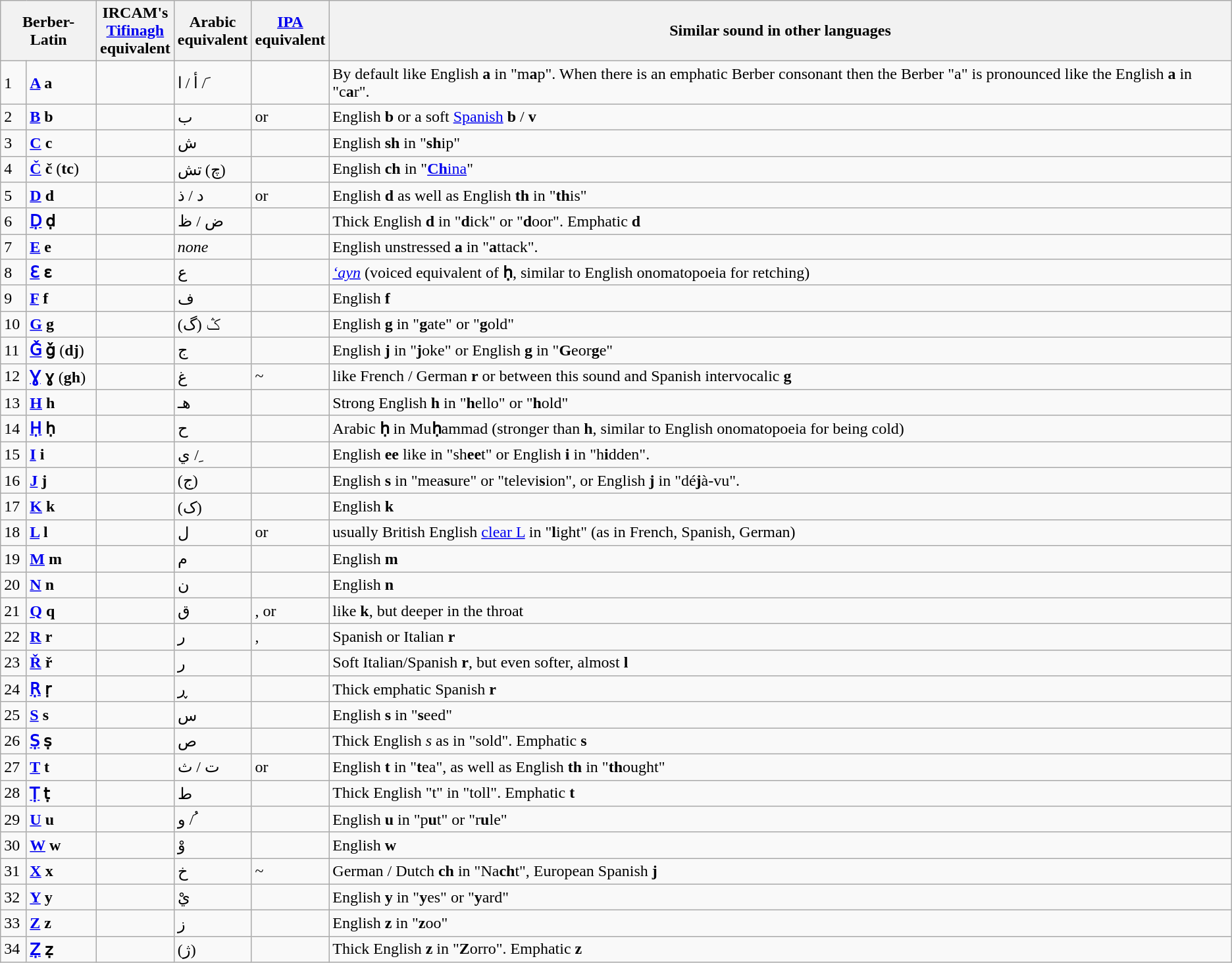<table class="wikitable">
<tr>
<th colspan="2"><strong>Berber-Latin</strong></th>
<th>IRCAM's<br><a href='#'>Tifinagh</a><br>equivalent</th>
<th>Arabic<br>equivalent</th>
<th><a href='#'>IPA</a><br>equivalent</th>
<th rowspan="1">Similar sound in other languages</th>
</tr>
<tr>
<td>1</td>
<td><strong><a href='#'>A</a> a</strong></td>
<td style="font-size:140%"></td>
<td>أ / ا / َ</td>
<td></td>
<td>By default like English <strong>a</strong> in "m<strong>a</strong>p". When there is an emphatic Berber consonant then the Berber "a" is pronounced like the English <strong>a</strong> in "c<strong>a</strong>r".</td>
</tr>
<tr>
<td>2</td>
<td><strong><a href='#'>B</a> b</strong></td>
<td style="font-size:140%"></td>
<td>ب</td>
<td> or </td>
<td>English <strong>b</strong> or a soft <a href='#'>Spanish</a> <strong>b</strong> / <strong>v</strong></td>
</tr>
<tr>
<td>3</td>
<td><strong><a href='#'>C</a> c</strong></td>
<td style="font-size:140%"></td>
<td>ش</td>
<td></td>
<td>English <strong>sh</strong> in "<strong>sh</strong>ip"</td>
</tr>
<tr>
<td>4</td>
<td><strong><a href='#'>Č</a> č</strong> (<strong>tc</strong>)</td>
<td style="font-size:140%"></td>
<td>تش (چ‎)</td>
<td></td>
<td>English <strong>ch</strong> in "<a href='#'><strong>Ch</strong>ina</a>"</td>
</tr>
<tr>
<td>5</td>
<td><strong><a href='#'>D</a> d</strong></td>
<td style="font-size:140%"></td>
<td>د / ذ</td>
<td> or </td>
<td>English <strong>d</strong> as well as English <strong>th</strong> in "<strong>th</strong>is"</td>
</tr>
<tr>
<td>6</td>
<td><strong><a href='#'>Ḍ</a> ḍ</strong></td>
<td style="font-size:140%"></td>
<td>ض / ظ</td>
<td></td>
<td>Thick English <strong>d</strong> in "<strong>d</strong>ick" or "<strong>d</strong>oor". Emphatic <strong>d</strong></td>
</tr>
<tr>
<td>7</td>
<td><strong><a href='#'>E</a> e</strong></td>
<td style="font-size:140%"></td>
<td><em>none</em></td>
<td></td>
<td>English unstressed <strong>a</strong> in "<strong>a</strong>ttack".</td>
</tr>
<tr>
<td>8</td>
<td><strong><a href='#'>Ɛ</a> ɛ</strong></td>
<td style="font-size:140%"></td>
<td>ع</td>
<td></td>
<td><a href='#'><em>‘ayn</em></a> (voiced equivalent of <strong>ḥ</strong>, similar to English onomatopoeia for retching)</td>
</tr>
<tr>
<td>9</td>
<td><strong><a href='#'>F</a> f</strong></td>
<td style="font-size:140%"></td>
<td>ف</td>
<td></td>
<td>English <strong>f</strong></td>
</tr>
<tr>
<td>10</td>
<td><strong><a href='#'>G</a> g</strong></td>
<td style="font-size:140%"></td>
<td>ݣ (گ)</td>
<td></td>
<td>English <strong>g</strong> in "<strong>g</strong>ate" or "<strong>g</strong>old"</td>
</tr>
<tr>
<td>11</td>
<td><strong><a href='#'>Ǧ</a> ǧ</strong> (<strong>dj</strong>)</td>
<td style="font-size:140%"></td>
<td>ج</td>
<td></td>
<td>English <strong>j</strong> in "<strong>j</strong>oke" or English <strong>g</strong> in "<strong>G</strong>eor<strong>g</strong>e"</td>
</tr>
<tr>
<td>12</td>
<td><strong><a href='#'>Ɣ</a> ɣ</strong> (<strong>gh</strong>)</td>
<td style="font-size:140%"></td>
<td>غ</td>
<td>~</td>
<td>like French / German <strong>r</strong> or between this sound and Spanish intervocalic <strong>g</strong></td>
</tr>
<tr>
<td>13</td>
<td><strong><a href='#'>H</a> h</strong></td>
<td style="font-size:140%"></td>
<td>هـ</td>
<td></td>
<td>Strong English <strong>h</strong> in "<strong>h</strong>ello" or "<strong>h</strong>old"</td>
</tr>
<tr>
<td>14</td>
<td><strong><a href='#'>Ḥ</a> ḥ</strong></td>
<td style="font-size:140%"></td>
<td>ح</td>
<td></td>
<td>Arabic <strong>ḥ</strong> in Mu<strong>ḥ</strong>ammad (stronger than <strong>h</strong>, similar to English onomatopoeia for being cold)</td>
</tr>
<tr>
<td>15</td>
<td><strong><a href='#'>I</a> i</strong></td>
<td style="font-size:140%"></td>
<td>ي / ِ</td>
<td></td>
<td>English <strong>ee</strong> like in "sh<strong>ee</strong>t" or English <strong>i</strong> in "h<strong>i</strong>dden".</td>
</tr>
<tr>
<td>16</td>
<td><strong><a href='#'>J</a> j</strong></td>
<td style="font-size:140%"></td>
<td>(ج)</td>
<td></td>
<td>English <strong>s</strong> in "mea<strong>s</strong>ure" or "televi<strong>s</strong>ion", or English <strong>j</strong> in "dé<strong>j</strong>à-vu".</td>
</tr>
<tr>
<td>17</td>
<td><strong><a href='#'>K</a> k</strong></td>
<td style="font-size:140%"></td>
<td>(ک)</td>
<td></td>
<td>English <strong>k</strong></td>
</tr>
<tr>
<td>18</td>
<td><strong><a href='#'>L</a> l</strong></td>
<td style="font-size:140%"></td>
<td>ل</td>
<td> or </td>
<td>usually British English <a href='#'>clear L</a> in "<strong>l</strong>ight" (as in French, Spanish, German)</td>
</tr>
<tr>
<td>19</td>
<td><strong><a href='#'>M</a> m</strong></td>
<td style="font-size:140%"></td>
<td>م</td>
<td></td>
<td>English <strong>m</strong></td>
</tr>
<tr>
<td>20</td>
<td><strong><a href='#'>N</a> n</strong></td>
<td style="font-size:140%"></td>
<td>ن</td>
<td></td>
<td>English <strong>n</strong></td>
</tr>
<tr>
<td>21</td>
<td><strong><a href='#'>Q</a> q</strong></td>
<td style="font-size:140%"></td>
<td>ق</td>
<td>,  or </td>
<td>like <strong>k</strong>, but deeper in the throat</td>
</tr>
<tr>
<td>22</td>
<td><strong><a href='#'>R</a> r</strong></td>
<td style="font-size:140%"></td>
<td>ر</td>
<td>, </td>
<td>Spanish or Italian <strong>r</strong></td>
</tr>
<tr>
<td>23</td>
<td><strong><a href='#'>Ř</a> ř</strong></td>
<td style="font-size:140%"></td>
<td>ر</td>
<td></td>
<td>Soft Italian/Spanish <strong>r</strong>, but even softer, almost <strong>l</strong></td>
</tr>
<tr>
<td>24</td>
<td><strong><a href='#'>Ṛ</a> ṛ</strong></td>
<td style="font-size:140%"></td>
<td>ڕ</td>
<td></td>
<td>Thick emphatic Spanish <strong>r</strong></td>
</tr>
<tr>
<td>25</td>
<td><strong><a href='#'>S</a> s</strong></td>
<td style="font-size:140%"></td>
<td>س</td>
<td></td>
<td>English <strong>s</strong> in "<strong>s</strong>eed"</td>
</tr>
<tr>
<td>26</td>
<td><strong><a href='#'>Ṣ</a> ṣ</strong></td>
<td style="font-size:140%"></td>
<td>ص</td>
<td></td>
<td>Thick English <em>s</em> as in "sold". Emphatic <strong>s</strong></td>
</tr>
<tr>
<td>27</td>
<td><strong><a href='#'>T</a> t</strong></td>
<td style="font-size:140%"></td>
<td>ت / ث</td>
<td> or </td>
<td>English <strong>t</strong> in "<strong>t</strong>ea", as well as English <strong>th</strong> in "<strong>th</strong>ought"</td>
</tr>
<tr>
<td>28</td>
<td><strong><a href='#'>Ṭ</a> ṭ</strong></td>
<td style="font-size:140%"></td>
<td>ط</td>
<td></td>
<td>Thick English "t" in "toll". Emphatic <strong>t</strong></td>
</tr>
<tr>
<td>29</td>
<td><strong><a href='#'>U</a> u</strong></td>
<td style="font-size:140%"></td>
<td>و / ُ</td>
<td></td>
<td>English <strong>u</strong> in "p<strong>u</strong>t" or "r<strong>u</strong>le"</td>
</tr>
<tr>
<td>30</td>
<td><strong><a href='#'>W</a> w</strong></td>
<td style="font-size:140%"></td>
<td>وْ</td>
<td></td>
<td>English <strong>w</strong></td>
</tr>
<tr>
<td>31</td>
<td><strong><a href='#'>X</a> x</strong></td>
<td style="font-size:140%"></td>
<td>خ</td>
<td>~</td>
<td>German / Dutch <strong>ch</strong> in "Na<strong>ch</strong>t", European Spanish <strong>j</strong></td>
</tr>
<tr>
<td>32</td>
<td><strong><a href='#'>Y</a> y</strong></td>
<td style="font-size:140%"></td>
<td>يْ</td>
<td></td>
<td>English <strong>y</strong> in "<strong>y</strong>es" or "<strong>y</strong>ard"</td>
</tr>
<tr>
<td>33</td>
<td><strong><a href='#'>Z</a> z</strong></td>
<td style="font-size:140%"></td>
<td>ز</td>
<td></td>
<td>English <strong>z</strong> in "<strong>z</strong>oo"</td>
</tr>
<tr>
<td>34</td>
<td><strong><a href='#'>Ẓ</a> ẓ</strong></td>
<td style="font-size:140%"></td>
<td>(ژ)</td>
<td></td>
<td>Thick English <strong>z</strong> in "<strong>Z</strong>orro". Emphatic <strong>z</strong></td>
</tr>
</table>
